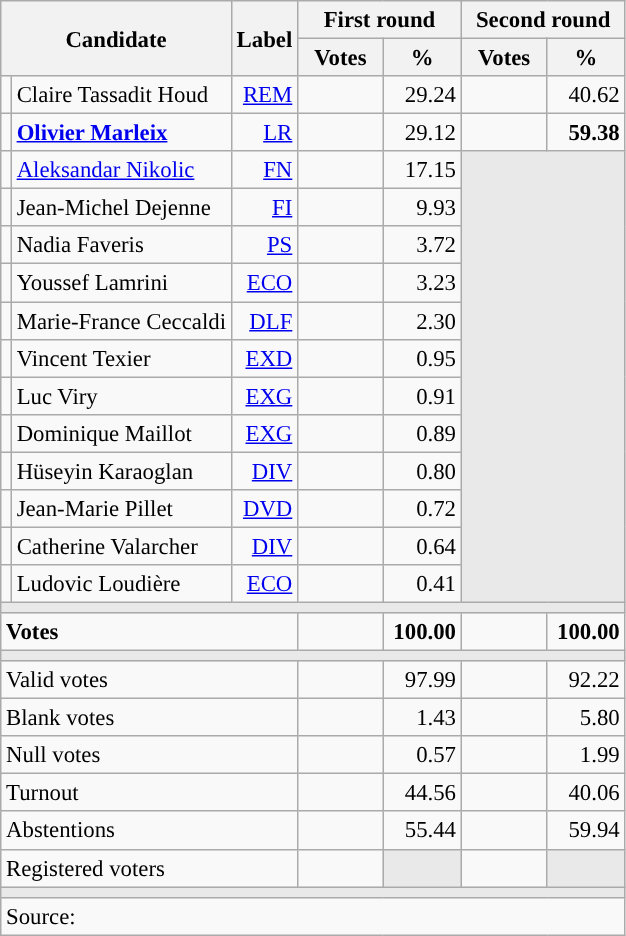<table class="wikitable" style="text-align:right;font-size:95%;">
<tr>
<th rowspan="2" colspan="2">Candidate</th>
<th rowspan="2">Label</th>
<th colspan="2">First round</th>
<th colspan="2">Second round</th>
</tr>
<tr>
<th style="width:50px;">Votes</th>
<th style="width:45px;">%</th>
<th style="width:50px;">Votes</th>
<th style="width:45px;">%</th>
</tr>
<tr>
<td style="color:inherit;background:"></td>
<td style="text-align:left;">Claire Tassadit Houd</td>
<td><a href='#'>REM</a></td>
<td></td>
<td>29.24</td>
<td></td>
<td>40.62</td>
</tr>
<tr>
<td style="color:inherit;background:"></td>
<td style="text-align:left;"><strong><a href='#'>Olivier Marleix</a></strong></td>
<td><a href='#'>LR</a></td>
<td></td>
<td>29.12</td>
<td><strong></strong></td>
<td><strong>59.38</strong></td>
</tr>
<tr>
<td style="color:inherit;background:"></td>
<td style="text-align:left;"><a href='#'>Aleksandar Nikolic</a></td>
<td><a href='#'>FN</a></td>
<td></td>
<td>17.15</td>
<td colspan="2" rowspan="12" style="background:#E9E9E9;"></td>
</tr>
<tr>
<td style="color:inherit;background:"></td>
<td style="text-align:left;">Jean-Michel Dejenne</td>
<td><a href='#'>FI</a></td>
<td></td>
<td>9.93</td>
</tr>
<tr>
<td style="color:inherit;background:"></td>
<td style="text-align:left;">Nadia Faveris</td>
<td><a href='#'>PS</a></td>
<td></td>
<td>3.72</td>
</tr>
<tr>
<td style="color:inherit;background:"></td>
<td style="text-align:left;">Youssef Lamrini</td>
<td><a href='#'>ECO</a></td>
<td></td>
<td>3.23</td>
</tr>
<tr>
<td style="color:inherit;background:"></td>
<td style="text-align:left;">Marie-France Ceccaldi</td>
<td><a href='#'>DLF</a></td>
<td></td>
<td>2.30</td>
</tr>
<tr>
<td style="color:inherit;background:"></td>
<td style="text-align:left;">Vincent Texier</td>
<td><a href='#'>EXD</a></td>
<td></td>
<td>0.95</td>
</tr>
<tr>
<td style="color:inherit;background:"></td>
<td style="text-align:left;">Luc Viry</td>
<td><a href='#'>EXG</a></td>
<td></td>
<td>0.91</td>
</tr>
<tr>
<td style="color:inherit;background:"></td>
<td style="text-align:left;">Dominique Maillot</td>
<td><a href='#'>EXG</a></td>
<td></td>
<td>0.89</td>
</tr>
<tr>
<td style="color:inherit;background:"></td>
<td style="text-align:left;">Hüseyin Karaoglan</td>
<td><a href='#'>DIV</a></td>
<td></td>
<td>0.80</td>
</tr>
<tr>
<td style="color:inherit;background:"></td>
<td style="text-align:left;">Jean-Marie Pillet</td>
<td><a href='#'>DVD</a></td>
<td></td>
<td>0.72</td>
</tr>
<tr>
<td style="color:inherit;background:"></td>
<td style="text-align:left;">Catherine Valarcher</td>
<td><a href='#'>DIV</a></td>
<td></td>
<td>0.64</td>
</tr>
<tr>
<td style="color:inherit;background:"></td>
<td style="text-align:left;">Ludovic Loudière</td>
<td><a href='#'>ECO</a></td>
<td></td>
<td>0.41</td>
</tr>
<tr>
<td colspan="7" style="background:#E9E9E9;"></td>
</tr>
<tr style="font-weight:bold;">
<td colspan="3" style="text-align:left;">Votes</td>
<td></td>
<td>100.00</td>
<td></td>
<td>100.00</td>
</tr>
<tr>
<td colspan="7" style="background:#E9E9E9;"></td>
</tr>
<tr>
<td colspan="3" style="text-align:left;">Valid votes</td>
<td></td>
<td>97.99</td>
<td></td>
<td>92.22</td>
</tr>
<tr>
<td colspan="3" style="text-align:left;">Blank votes</td>
<td></td>
<td>1.43</td>
<td></td>
<td>5.80</td>
</tr>
<tr>
<td colspan="3" style="text-align:left;">Null votes</td>
<td></td>
<td>0.57</td>
<td></td>
<td>1.99</td>
</tr>
<tr>
<td colspan="3" style="text-align:left;">Turnout</td>
<td></td>
<td>44.56</td>
<td></td>
<td>40.06</td>
</tr>
<tr>
<td colspan="3" style="text-align:left;">Abstentions</td>
<td></td>
<td>55.44</td>
<td></td>
<td>59.94</td>
</tr>
<tr>
<td colspan="3" style="text-align:left;">Registered voters</td>
<td></td>
<td style="background:#E9E9E9;"></td>
<td></td>
<td style="background:#E9E9E9;"></td>
</tr>
<tr>
<td colspan="7" style="background:#E9E9E9;"></td>
</tr>
<tr>
<td colspan="7" style="text-align:left;">Source: </td>
</tr>
</table>
